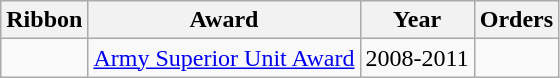<table class="wikitable">
<tr>
<th>Ribbon</th>
<th>Award</th>
<th>Year</th>
<th>Orders</th>
</tr>
<tr>
<td></td>
<td><a href='#'>Army Superior Unit Award</a></td>
<td>2008-2011</td>
<td></td>
</tr>
</table>
